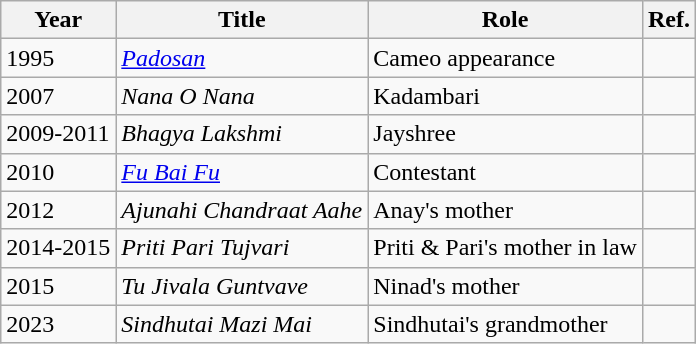<table class="wikitable">
<tr>
<th>Year</th>
<th>Title</th>
<th>Role</th>
<th>Ref.</th>
</tr>
<tr>
<td>1995</td>
<td><em><a href='#'>Padosan</a></em></td>
<td>Cameo appearance</td>
<td></td>
</tr>
<tr>
<td>2007</td>
<td><em>Nana O Nana</em></td>
<td>Kadambari</td>
<td></td>
</tr>
<tr>
<td>2009-2011</td>
<td><em>Bhagya Lakshmi</em></td>
<td>Jayshree</td>
<td></td>
</tr>
<tr>
<td>2010</td>
<td><em><a href='#'>Fu Bai Fu</a></em></td>
<td>Contestant</td>
<td></td>
</tr>
<tr>
<td>2012</td>
<td><em>Ajunahi Chandraat Aahe</em></td>
<td>Anay's mother</td>
<td></td>
</tr>
<tr>
<td>2014-2015</td>
<td><em>Priti Pari Tujvari</em></td>
<td>Priti & Pari's mother in law</td>
<td></td>
</tr>
<tr>
<td>2015</td>
<td><em>Tu Jivala Guntvave</em></td>
<td>Ninad's mother</td>
<td></td>
</tr>
<tr>
<td>2023</td>
<td><em>Sindhutai Mazi Mai</em></td>
<td>Sindhutai's grandmother</td>
<td></td>
</tr>
</table>
